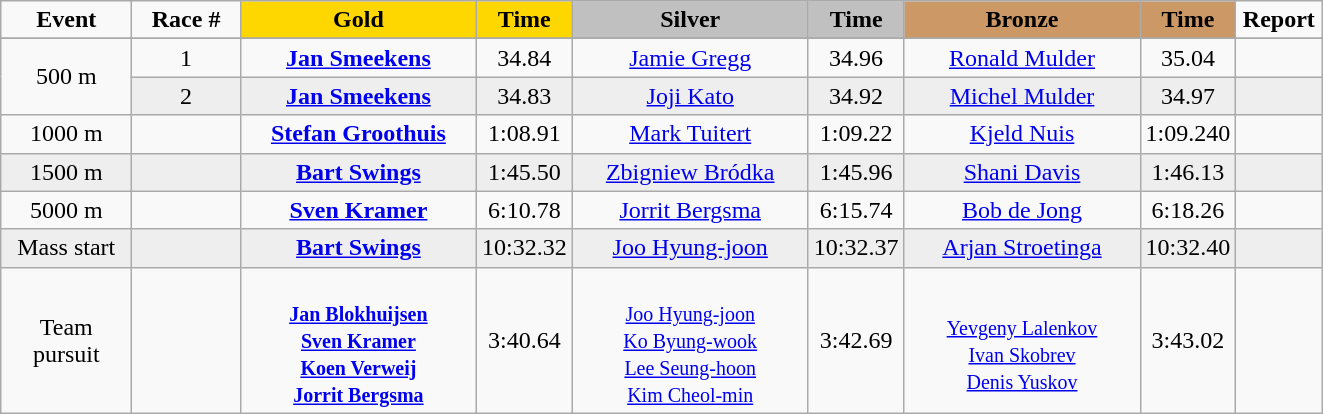<table class="wikitable">
<tr>
<td width="80" align="center"><strong>Event</strong></td>
<td width="65" align="center"><strong>Race #</strong></td>
<td width="150" bgcolor="gold" align="center"><strong>Gold</strong></td>
<td width="50" bgcolor="gold" align="center"><strong>Time</strong></td>
<td width="150" bgcolor="silver" align="center"><strong>Silver</strong></td>
<td width="50" bgcolor="silver" align="center"><strong>Time</strong></td>
<td width="150" bgcolor="#CC9966" align="center"><strong>Bronze</strong></td>
<td width="50" bgcolor="#CC9966" align="center"><strong>Time</strong></td>
<td width="50" align="center"><strong>Report</strong></td>
</tr>
<tr bgcolor="#cccccc">
</tr>
<tr>
<td rowspan=2 align="center">500 m</td>
<td align="center">1</td>
<td align="center"><strong><a href='#'>Jan Smeekens</a></strong><br><small></small></td>
<td align="center">34.84</td>
<td align="center"><a href='#'>Jamie Gregg</a><br><small></small></td>
<td align="center">34.96</td>
<td align="center"><a href='#'>Ronald Mulder</a><br><small></small></td>
<td align="center">35.04</td>
<td align="center"></td>
</tr>
<tr bgcolor="#eeeeee">
<td align="center">2</td>
<td align="center"><strong><a href='#'>Jan Smeekens</a></strong><br><small></small></td>
<td align="center">34.83</td>
<td align="center"><a href='#'>Joji Kato</a><br><small></small></td>
<td align="center">34.92</td>
<td align="center"><a href='#'>Michel Mulder</a><br><small></small></td>
<td align="center">34.97</td>
<td align="center"></td>
</tr>
<tr>
<td align="center">1000 m</td>
<td align="center"></td>
<td align="center"><strong><a href='#'>Stefan Groothuis</a></strong><br><small></small></td>
<td align="center">1:08.91</td>
<td align="center"><a href='#'>Mark Tuitert</a><br><small></small></td>
<td align="center">1:09.22</td>
<td align="center"><a href='#'>Kjeld Nuis</a><br><small></small></td>
<td align="center">1:09.240</td>
<td align="center"></td>
</tr>
<tr bgcolor="#eeeeee">
<td align="center">1500 m</td>
<td align="center"></td>
<td align="center"><strong><a href='#'>Bart Swings</a></strong><br><small></small></td>
<td align="center">1:45.50</td>
<td align="center"><a href='#'>Zbigniew Bródka</a><br><small></small></td>
<td align="center">1:45.96</td>
<td align="center"><a href='#'>Shani Davis</a><br><small></small></td>
<td align="center">1:46.13</td>
<td align="center"></td>
</tr>
<tr>
<td align="center">5000 m</td>
<td align="center"></td>
<td align="center"><strong><a href='#'>Sven Kramer</a></strong><br><small></small></td>
<td align="center">6:10.78</td>
<td align="center"><a href='#'>Jorrit Bergsma</a><br><small></small></td>
<td align="center">6:15.74</td>
<td align="center"><a href='#'>Bob de Jong</a><br><small></small></td>
<td align="center">6:18.26</td>
<td align="center"></td>
</tr>
<tr bgcolor="#eeeeee">
<td align="center">Mass start</td>
<td align="center"></td>
<td align="center"><strong><a href='#'>Bart Swings</a></strong><br><small></small></td>
<td align="center">10:32.32</td>
<td align="center"><a href='#'>Joo Hyung-joon</a><br><small></small></td>
<td align="center">10:32.37</td>
<td align="center"><a href='#'>Arjan Stroetinga</a><br><small></small></td>
<td align="center">10:32.40</td>
<td align="center"></td>
</tr>
<tr>
<td align="center">Team pursuit</td>
<td align="center"></td>
<td align="center"><strong></strong><br><small><strong><a href='#'>Jan Blokhuijsen</a><br><a href='#'>Sven Kramer</a><br><a href='#'>Koen Verweij</a><br><a href='#'>Jorrit Bergsma</a></strong></small></td>
<td align="center">3:40.64</td>
<td align="center"><br><small><a href='#'>Joo Hyung-joon</a><br><a href='#'>Ko Byung-wook</a><br><a href='#'>Lee Seung-hoon</a><br><a href='#'>Kim Cheol-min</a></small></td>
<td align="center">3:42.69</td>
<td align="center"><br><small><a href='#'>Yevgeny Lalenkov</a><br><a href='#'>Ivan Skobrev</a><br><a href='#'>Denis Yuskov</a></small></td>
<td align="center">3:43.02</td>
<td align="center"></td>
</tr>
</table>
